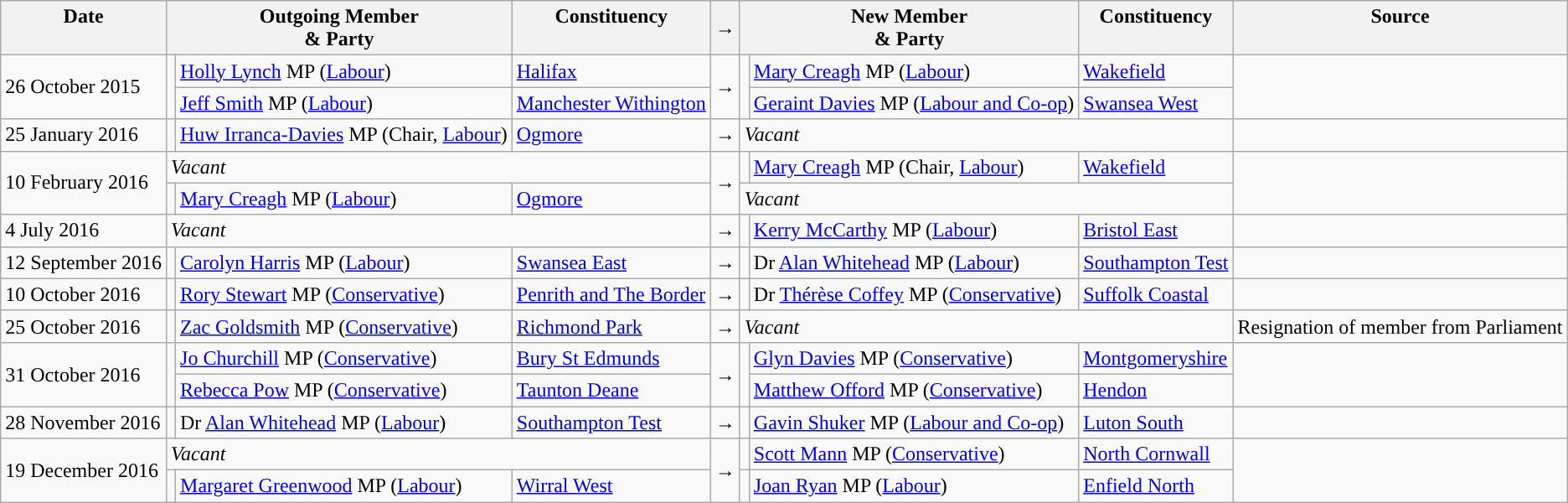<table class="wikitable">
<tr>
<th valign="top">Date</th>
<th colspan="2" valign="top">Outgoing Member<br>& Party</th>
<th valign="top">Constituency</th>
<th>→</th>
<th colspan="2" valign="top">New Member<br>& Party</th>
<th valign="top">Constituency</th>
<th valign="top">Source</th>
</tr>
<tr>
<td rowspan=2>26 October 2015</td>
<td rowspan=2 style="color:inherit;background:"></td>
<td><a href='#'>Holly Lynch</a> MP (<a href='#'>Labour</a>)</td>
<td><a href='#'>Halifax</a></td>
<td rowspan=2>→</td>
<td rowspan=2 style="color:inherit;background:"></td>
<td><a href='#'>Mary Creagh</a> MP (<a href='#'>Labour</a>)</td>
<td><a href='#'>Wakefield</a></td>
<td rowspan=2></td>
</tr>
<tr>
<td><a href='#'>Jeff Smith</a> MP (<a href='#'>Labour</a>)</td>
<td><a href='#'>Manchester Withington</a></td>
<td><a href='#'>Geraint Davies</a> MP (<a href='#'>Labour and Co-op</a>)</td>
<td><a href='#'>Swansea West</a></td>
</tr>
<tr>
<td>25 January 2016</td>
<td style="color:inherit;background:"></td>
<td><a href='#'>Huw Irranca-Davies</a> MP (Chair, <a href='#'>Labour</a>)</td>
<td><a href='#'>Ogmore</a></td>
<td>→</td>
<td colspan=3><em>Vacant</em></td>
<td></td>
</tr>
<tr>
<td rowspan=2>10 February 2016</td>
<td colspan=3><em>Vacant</em></td>
<td rowspan=2>→</td>
<td style="color:inherit;background:"></td>
<td><a href='#'>Mary Creagh</a> MP (Chair, <a href='#'>Labour</a>)</td>
<td><a href='#'>Wakefield</a></td>
<td rowspan=2></td>
</tr>
<tr>
<td style="color:inherit;background:"></td>
<td><a href='#'>Mary Creagh</a> MP (<a href='#'>Labour</a>)</td>
<td><a href='#'>Ogmore</a></td>
<td colspan=3><em>Vacant</em></td>
</tr>
<tr>
<td>4 July 2016</td>
<td colspan=3><em>Vacant</em></td>
<td>→</td>
<td style="color:inherit;background:"></td>
<td><a href='#'>Kerry McCarthy</a> MP (<a href='#'>Labour</a>)</td>
<td><a href='#'>Bristol East</a></td>
<td></td>
</tr>
<tr>
<td>12 September 2016</td>
<td style="color:inherit;background:"></td>
<td><a href='#'>Carolyn Harris</a> MP (<a href='#'>Labour</a>)</td>
<td><a href='#'>Swansea East</a></td>
<td>→</td>
<td style="color:inherit;background:"></td>
<td>Dr <a href='#'>Alan Whitehead</a> MP (<a href='#'>Labour</a>)</td>
<td><a href='#'>Southampton Test</a></td>
<td></td>
</tr>
<tr>
<td>10 October 2016</td>
<td style="color:inherit;background:"></td>
<td><a href='#'>Rory Stewart</a> MP (<a href='#'>Conservative</a>)</td>
<td><a href='#'>Penrith and The Border</a></td>
<td>→</td>
<td style="color:inherit;background:"></td>
<td>Dr <a href='#'>Thérèse Coffey</a> MP (<a href='#'>Conservative</a>)</td>
<td><a href='#'>Suffolk Coastal</a></td>
<td></td>
</tr>
<tr>
<td>25 October 2016</td>
<td style="color:inherit;background:"></td>
<td><a href='#'>Zac Goldsmith</a> MP (<a href='#'>Conservative</a>)</td>
<td><a href='#'>Richmond Park</a></td>
<td>→</td>
<td colspan=3><em>Vacant</em></td>
<td>Resignation of member from Parliament</td>
</tr>
<tr>
<td rowspan=2>31 October 2016</td>
<td rowspan=2 style="color:inherit;background:"></td>
<td><a href='#'>Jo Churchill</a> MP (<a href='#'>Conservative</a>)</td>
<td><a href='#'>Bury St Edmunds</a></td>
<td rowspan=2>→</td>
<td rowspan=2 style="color:inherit;background:"></td>
<td><a href='#'>Glyn Davies</a> MP (<a href='#'>Conservative</a>)</td>
<td><a href='#'>Montgomeryshire</a></td>
<td rowspan=2></td>
</tr>
<tr>
<td><a href='#'>Rebecca Pow</a> MP (<a href='#'>Conservative</a>)</td>
<td><a href='#'>Taunton Deane</a></td>
<td><a href='#'>Matthew Offord</a> MP (<a href='#'>Conservative</a>)</td>
<td><a href='#'>Hendon</a></td>
</tr>
<tr>
<td>28 November 2016</td>
<td style="color:inherit;background:"></td>
<td>Dr <a href='#'>Alan Whitehead</a> MP (<a href='#'>Labour</a>)</td>
<td><a href='#'>Southampton Test</a></td>
<td>→</td>
<td style="color:inherit;background:"></td>
<td><a href='#'>Gavin Shuker</a> MP (<a href='#'>Labour and Co-op</a>)</td>
<td><a href='#'>Luton South</a></td>
<td></td>
</tr>
<tr>
<td rowspan=2>19 December 2016</td>
<td colspan=3><em>Vacant</em></td>
<td rowspan=2>→</td>
<td style="color:inherit;background:"></td>
<td><a href='#'>Scott Mann</a> MP (<a href='#'>Conservative</a>)</td>
<td><a href='#'>North Cornwall</a></td>
<td rowspan=2></td>
</tr>
<tr>
<td style="color:inherit;background:"></td>
<td><a href='#'>Margaret Greenwood</a> MP (<a href='#'>Labour</a>)</td>
<td><a href='#'>Wirral West</a></td>
<td style="color:inherit;background:"></td>
<td><a href='#'>Joan Ryan</a> MP (<a href='#'>Labour</a>)</td>
<td><a href='#'>Enfield North</a></td>
</tr>
</table>
